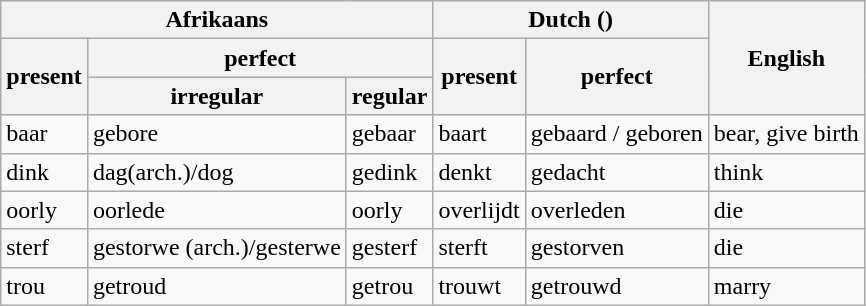<table class="wikitable">
<tr>
<th colspan=3>Afrikaans</th>
<th colspan=2>Dutch ()</th>
<th rowspan=3>English</th>
</tr>
<tr>
<th rowspan=2>present</th>
<th colspan=2>perfect</th>
<th rowspan=2>present</th>
<th rowspan=2>perfect</th>
</tr>
<tr>
<th>irregular</th>
<th>regular</th>
</tr>
<tr>
<td>baar</td>
<td>gebore</td>
<td>gebaar</td>
<td>baart</td>
<td>gebaard / geboren</td>
<td>bear, give birth</td>
</tr>
<tr>
<td>dink</td>
<td>dag(arch.)/dog</td>
<td>gedink</td>
<td>denkt</td>
<td>gedacht</td>
<td>think</td>
</tr>
<tr>
<td>oorly</td>
<td>oorlede</td>
<td>oorly</td>
<td>overlijdt</td>
<td>overleden</td>
<td>die</td>
</tr>
<tr>
<td>sterf</td>
<td>gestorwe (arch.)/gesterwe</td>
<td>gesterf</td>
<td>sterft</td>
<td>gestorven</td>
<td>die</td>
</tr>
<tr>
<td>trou</td>
<td>getroud</td>
<td>getrou</td>
<td>trouwt</td>
<td>getrouwd</td>
<td>marry</td>
</tr>
</table>
